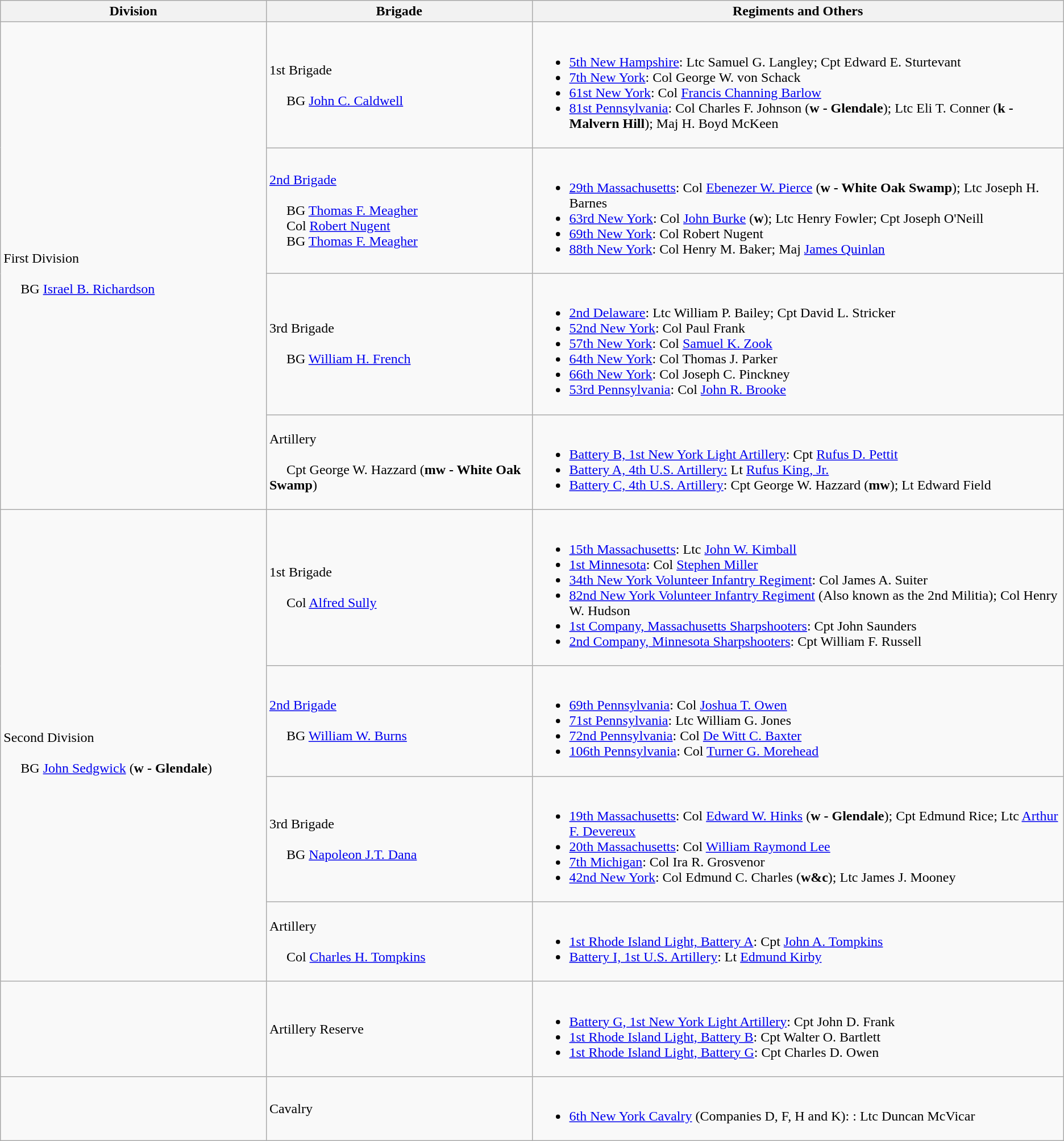<table class="wikitable">
<tr>
<th width=25%>Division</th>
<th width=25%>Brigade</th>
<th>Regiments and Others</th>
</tr>
<tr>
<td rowspan=4><br>First Division<br><br>    
BG <a href='#'>Israel B. Richardson</a></td>
<td>1st Brigade<br><br>    
BG <a href='#'>John C. Caldwell</a></td>
<td><br><ul><li><a href='#'>5th New Hampshire</a>: Ltc Samuel G. Langley; Cpt Edward E. Sturtevant</li><li><a href='#'>7th New York</a>: Col George W. von Schack</li><li><a href='#'>61st New York</a>: Col <a href='#'>Francis Channing Barlow</a></li><li><a href='#'>81st Pennsylvania</a>: Col Charles F. Johnson (<strong>w - Glendale</strong>); Ltc Eli T. Conner (<strong>k - Malvern Hill</strong>); Maj H. Boyd McKeen</li></ul></td>
</tr>
<tr>
<td><a href='#'>2nd Brigade</a><br><br>    
BG <a href='#'>Thomas F. Meagher</a>
<br>    
Col <a href='#'>Robert Nugent</a>
<br>    
BG <a href='#'>Thomas F. Meagher</a><br></td>
<td><br><ul><li><a href='#'>29th Massachusetts</a>: Col <a href='#'>Ebenezer W. Pierce</a> (<strong>w - White Oak Swamp</strong>); Ltc Joseph H. Barnes</li><li><a href='#'>63rd New York</a>: Col <a href='#'>John Burke</a> (<strong>w</strong>); Ltc Henry Fowler; Cpt Joseph O'Neill</li><li><a href='#'>69th New York</a>: Col Robert Nugent</li><li><a href='#'>88th New York</a>: Col Henry M. Baker; Maj <a href='#'>James Quinlan</a></li></ul></td>
</tr>
<tr>
<td>3rd Brigade<br><br>    
BG <a href='#'>William H. French</a></td>
<td><br><ul><li><a href='#'>2nd Delaware</a>: Ltc William P. Bailey; Cpt David L. Stricker</li><li><a href='#'>52nd New York</a>: Col Paul Frank</li><li><a href='#'>57th New York</a>: Col <a href='#'>Samuel K. Zook</a></li><li><a href='#'>64th New York</a>: Col Thomas J. Parker</li><li><a href='#'>66th New York</a>: Col Joseph C. Pinckney</li><li><a href='#'>53rd Pennsylvania</a>: Col <a href='#'>John R. Brooke</a></li></ul></td>
</tr>
<tr>
<td>Artillery<br><br>    
Cpt George W. Hazzard (<strong>mw - White Oak Swamp</strong>)</td>
<td><br><ul><li><a href='#'>Battery B, 1st New York Light Artillery</a>: Cpt <a href='#'>Rufus D. Pettit</a></li><li><a href='#'>Battery A, 4th U.S. Artillery:</a> Lt <a href='#'>Rufus King, Jr.</a></li><li><a href='#'>Battery C, 4th U.S. Artillery</a>: Cpt George W. Hazzard (<strong>mw</strong>); Lt Edward Field</li></ul></td>
</tr>
<tr>
<td rowspan=4><br>Second Division<br><br>    
BG <a href='#'>John Sedgwick</a> (<strong>w - Glendale</strong>)</td>
<td>1st Brigade<br><br>    
Col <a href='#'>Alfred Sully</a></td>
<td><br><ul><li><a href='#'>15th Massachusetts</a>: Ltc <a href='#'>John W. Kimball</a></li><li><a href='#'>1st Minnesota</a>: Col <a href='#'>Stephen Miller</a></li><li><a href='#'>34th New York Volunteer Infantry Regiment</a>: Col James A. Suiter</li><li><a href='#'>82nd New York Volunteer Infantry Regiment</a> (Also known as the 2nd Militia); Col Henry W. Hudson</li><li><a href='#'>1st Company, Massachusetts Sharpshooters</a>: Cpt John Saunders</li><li><a href='#'>2nd Company, Minnesota Sharpshooters</a>: Cpt William F. Russell</li></ul></td>
</tr>
<tr>
<td><a href='#'>2nd Brigade</a><br><br>    
BG <a href='#'>William W. Burns</a></td>
<td><br><ul><li><a href='#'>69th Pennsylvania</a>: Col <a href='#'>Joshua T. Owen</a></li><li><a href='#'>71st Pennsylvania</a>: Ltc William G. Jones</li><li><a href='#'>72nd Pennsylvania</a>: Col <a href='#'>De Witt C. Baxter</a></li><li><a href='#'>106th Pennsylvania</a>: Col <a href='#'>Turner G. Morehead</a></li></ul></td>
</tr>
<tr>
<td>3rd Brigade<br><br>    
BG <a href='#'>Napoleon J.T. Dana</a></td>
<td><br><ul><li><a href='#'>19th Massachusetts</a>: Col <a href='#'>Edward W. Hinks</a> (<strong>w - Glendale</strong>); Cpt Edmund Rice; Ltc <a href='#'>Arthur F. Devereux</a></li><li><a href='#'>20th Massachusetts</a>: Col <a href='#'>William Raymond Lee</a></li><li><a href='#'>7th Michigan</a>: Col Ira R. Grosvenor</li><li><a href='#'>42nd New York</a>: Col Edmund C. Charles (<strong>w&c</strong>); Ltc James J. Mooney</li></ul></td>
</tr>
<tr>
<td>Artillery<br><br>    
Col <a href='#'>Charles H. Tompkins</a></td>
<td><br><ul><li><a href='#'>1st Rhode Island Light, Battery A</a>: Cpt <a href='#'>John A. Tompkins</a></li><li><a href='#'>Battery I, 1st U.S. Artillery</a>: Lt <a href='#'>Edmund Kirby</a></li></ul></td>
</tr>
<tr>
<td></td>
<td>Artillery Reserve</td>
<td><br><ul><li><a href='#'>Battery G, 1st New York Light Artillery</a>: Cpt John D. Frank</li><li><a href='#'>1st Rhode Island Light, Battery B</a>: Cpt Walter O. Bartlett</li><li><a href='#'>1st Rhode Island Light, Battery G</a>: Cpt Charles D. Owen</li></ul></td>
</tr>
<tr>
<td></td>
<td>Cavalry</td>
<td><br><ul><li><a href='#'>6th New York Cavalry</a> (Companies D, F, H and K): : Ltc Duncan McVicar</li></ul></td>
</tr>
</table>
